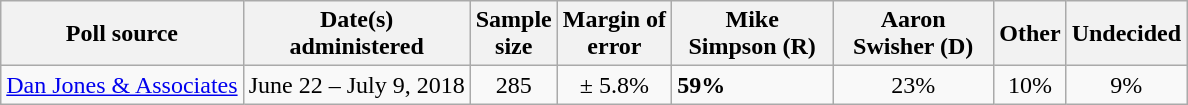<table class="wikitable">
<tr>
<th>Poll source</th>
<th>Date(s)<br>administered</th>
<th>Sample<br>size</th>
<th>Margin of<br>error</th>
<th style="width:100px;">Mike<br>Simpson (R)</th>
<th style="width:100px;">Aaron<br>Swisher (D)</th>
<th>Other</th>
<th>Undecided</th>
</tr>
<tr>
<td><a href='#'>Dan Jones & Associates</a></td>
<td align=center>June 22 – July 9, 2018</td>
<td align=center>285</td>
<td align=center>± 5.8%</td>
<td><strong>59%</strong></td>
<td align=center>23%</td>
<td align=center>10%</td>
<td align=center>9%</td>
</tr>
</table>
